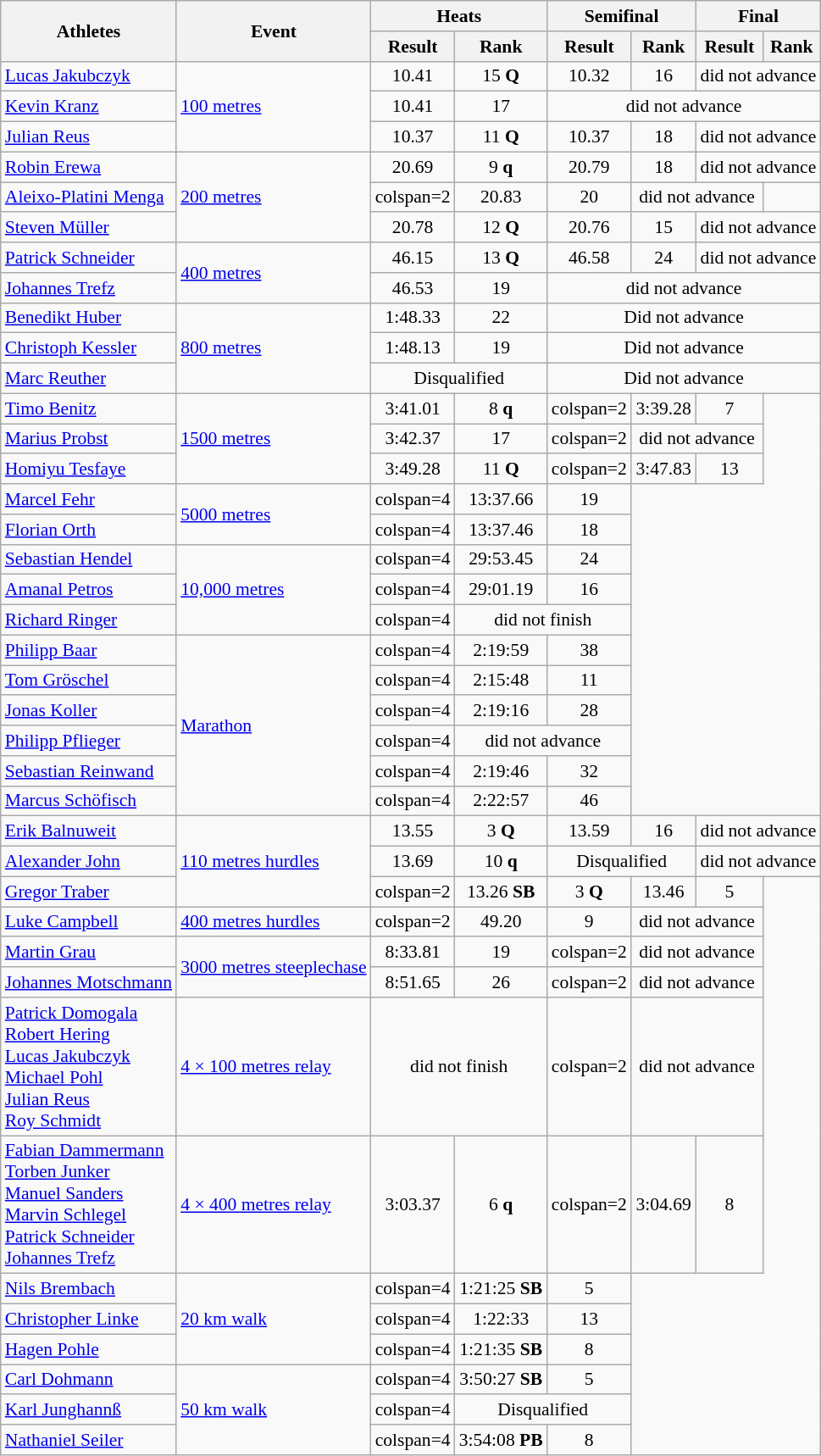<table class="wikitable" border="1" style="font-size:90%">
<tr>
<th rowspan="2">Athletes</th>
<th rowspan="2">Event</th>
<th colspan="2">Heats</th>
<th colspan="2">Semifinal</th>
<th colspan="2">Final</th>
</tr>
<tr>
<th>Result</th>
<th>Rank</th>
<th>Result</th>
<th>Rank</th>
<th>Result</th>
<th>Rank</th>
</tr>
<tr>
<td><a href='#'>Lucas Jakubczyk</a></td>
<td rowspan=3><a href='#'>100 metres</a></td>
<td align=center>10.41</td>
<td align=center>15 <strong>Q</strong></td>
<td align=center>10.32</td>
<td align=center>16</td>
<td align=center colspan=2>did not advance</td>
</tr>
<tr>
<td><a href='#'>Kevin Kranz</a></td>
<td align=center>10.41</td>
<td align=center>17</td>
<td align=center colspan=4>did not advance</td>
</tr>
<tr>
<td><a href='#'>Julian Reus</a></td>
<td align=center>10.37</td>
<td align=center>11 <strong>Q</strong></td>
<td align=center>10.37</td>
<td align=center>18</td>
<td align=center colspan=2>did not advance</td>
</tr>
<tr>
<td><a href='#'>Robin Erewa</a></td>
<td rowspan=3><a href='#'>200 metres</a></td>
<td align=center>20.69</td>
<td align=center>9 <strong>q</strong></td>
<td align=center>20.79</td>
<td align=center>18</td>
<td align=center colspan=2>did not advance</td>
</tr>
<tr>
<td><a href='#'>Aleixo-Platini Menga</a></td>
<td>colspan=2</td>
<td align=center>20.83</td>
<td align=center>20</td>
<td align=center colspan=2>did not advance</td>
</tr>
<tr>
<td><a href='#'>Steven Müller</a></td>
<td align=center>20.78</td>
<td align=center>12 <strong>Q</strong></td>
<td align=center>20.76</td>
<td align=center>15</td>
<td align=center colspan=2>did not advance</td>
</tr>
<tr>
<td><a href='#'>Patrick Schneider</a></td>
<td rowspan=2><a href='#'>400 metres</a></td>
<td align=center>46.15</td>
<td align=center>13 <strong>Q</strong></td>
<td align=center>46.58</td>
<td align=center>24</td>
<td align=center colspan=2>did not advance</td>
</tr>
<tr>
<td><a href='#'>Johannes Trefz</a></td>
<td align=center>46.53</td>
<td align=center>19</td>
<td align=center colspan=4>did not advance</td>
</tr>
<tr>
<td><a href='#'>Benedikt Huber</a></td>
<td rowspan=3><a href='#'>800 metres</a></td>
<td align=center>1:48.33</td>
<td align=center>22</td>
<td colspan="4" align="center">Did not advance</td>
</tr>
<tr>
<td><a href='#'>Christoph Kessler</a></td>
<td align=center>1:48.13</td>
<td align=center>19</td>
<td colspan="4" align="center">Did not advance</td>
</tr>
<tr>
<td><a href='#'>Marc Reuther</a></td>
<td colspan="2" align="center">Disqualified</td>
<td colspan="4" align="center">Did not advance</td>
</tr>
<tr>
<td><a href='#'>Timo Benitz</a></td>
<td rowspan=3><a href='#'>1500 metres</a></td>
<td align=center>3:41.01</td>
<td align=center>8 <strong>q</strong></td>
<td>colspan=2 </td>
<td align=center>3:39.28</td>
<td align=center>7</td>
</tr>
<tr>
<td><a href='#'>Marius Probst</a></td>
<td align=center>3:42.37</td>
<td align=center>17</td>
<td>colspan=2 </td>
<td align=center colspan=2>did not advance</td>
</tr>
<tr>
<td><a href='#'>Homiyu Tesfaye</a></td>
<td align=center>3:49.28</td>
<td align=center>11 <strong>Q</strong></td>
<td>colspan=2 </td>
<td align=center>3:47.83</td>
<td align=center>13</td>
</tr>
<tr>
<td><a href='#'>Marcel Fehr</a></td>
<td rowspan=2><a href='#'>5000 metres</a></td>
<td>colspan=4 </td>
<td align=center>13:37.66</td>
<td align=center>19</td>
</tr>
<tr>
<td><a href='#'>Florian Orth</a></td>
<td>colspan=4 </td>
<td align=center>13:37.46</td>
<td align=center>18</td>
</tr>
<tr>
<td><a href='#'>Sebastian Hendel</a></td>
<td rowspan=3><a href='#'>10,000 metres</a></td>
<td>colspan=4 </td>
<td align=center>29:53.45</td>
<td align=center>24</td>
</tr>
<tr>
<td><a href='#'>Amanal Petros</a></td>
<td>colspan=4 </td>
<td align=center>29:01.19</td>
<td align=center>16</td>
</tr>
<tr>
<td><a href='#'>Richard Ringer</a></td>
<td>colspan=4 </td>
<td align=center colspan=2>did not finish</td>
</tr>
<tr>
<td><a href='#'>Philipp Baar</a></td>
<td rowspan=6><a href='#'>Marathon</a></td>
<td>colspan=4 </td>
<td align=center>2:19:59</td>
<td align=center>38</td>
</tr>
<tr>
<td><a href='#'>Tom Gröschel</a></td>
<td>colspan=4 </td>
<td align=center>2:15:48</td>
<td align=center>11</td>
</tr>
<tr>
<td><a href='#'>Jonas Koller</a></td>
<td>colspan=4 </td>
<td align=center>2:19:16</td>
<td align=center>28</td>
</tr>
<tr>
<td><a href='#'>Philipp Pflieger</a></td>
<td>colspan=4 </td>
<td align=center colspan=2>did not advance</td>
</tr>
<tr>
<td><a href='#'>Sebastian Reinwand</a></td>
<td>colspan=4 </td>
<td align=center>2:19:46</td>
<td align=center>32</td>
</tr>
<tr>
<td><a href='#'>Marcus Schöfisch</a></td>
<td>colspan=4 </td>
<td align=center>2:22:57</td>
<td align=center>46</td>
</tr>
<tr>
<td><a href='#'>Erik Balnuweit</a></td>
<td rowspan=3><a href='#'>110 metres hurdles</a></td>
<td align=center>13.55</td>
<td align=center>3 <strong>Q</strong></td>
<td align=center>13.59</td>
<td align=center>16</td>
<td align=center colspan=2>did not advance</td>
</tr>
<tr>
<td><a href='#'>Alexander John</a></td>
<td align=center>13.69</td>
<td align=center>10 <strong>q</strong></td>
<td align=center colspan=2>Disqualified</td>
<td align=center colspan=2>did not advance</td>
</tr>
<tr>
<td><a href='#'>Gregor Traber</a></td>
<td>colspan=2</td>
<td align=center>13.26 <strong>SB</strong></td>
<td align=center>3 <strong>Q</strong></td>
<td align=center>13.46</td>
<td align=center>5</td>
</tr>
<tr>
<td><a href='#'>Luke Campbell</a></td>
<td><a href='#'>400 metres hurdles</a></td>
<td>colspan=2</td>
<td align=center>49.20</td>
<td align=center>9</td>
<td align=center colspan=2>did not advance</td>
</tr>
<tr>
<td><a href='#'>Martin Grau</a></td>
<td rowspan=2><a href='#'>3000 metres steeplechase</a></td>
<td align=center>8:33.81</td>
<td align=center>19</td>
<td>colspan=2 </td>
<td align=center colspan=2>did not advance</td>
</tr>
<tr>
<td><a href='#'>Johannes Motschmann</a></td>
<td align=center>8:51.65</td>
<td align=center>26</td>
<td>colspan=2 </td>
<td align=center colspan=2>did not advance</td>
</tr>
<tr>
<td><a href='#'>Patrick Domogala</a><br><a href='#'>Robert Hering</a><br><a href='#'>Lucas Jakubczyk</a><br><a href='#'>Michael Pohl</a><br><a href='#'>Julian Reus</a><br><a href='#'>Roy Schmidt</a></td>
<td><a href='#'>4 × 100 metres relay</a></td>
<td align=center colspan=2>did not finish</td>
<td>colspan=2 </td>
<td align=center colspan=2>did not advance</td>
</tr>
<tr>
<td><a href='#'>Fabian Dammermann</a><br><a href='#'>Torben Junker</a><br><a href='#'>Manuel Sanders</a><br><a href='#'>Marvin Schlegel</a><br><a href='#'>Patrick Schneider</a><br><a href='#'>Johannes Trefz</a></td>
<td><a href='#'>4 × 400 metres relay</a></td>
<td align=center>3:03.37</td>
<td align=center>6 <strong>q</strong></td>
<td>colspan=2 </td>
<td align=center>3:04.69</td>
<td align=center>8</td>
</tr>
<tr>
<td><a href='#'>Nils Brembach</a></td>
<td rowspan=3><a href='#'>20 km walk</a></td>
<td>colspan=4 </td>
<td align=center>1:21:25 <strong>SB</strong></td>
<td align=center>5</td>
</tr>
<tr>
<td><a href='#'>Christopher Linke</a></td>
<td>colspan=4 </td>
<td align=center>1:22:33</td>
<td align=center>13</td>
</tr>
<tr>
<td><a href='#'>Hagen Pohle</a></td>
<td>colspan=4 </td>
<td align=center>1:21:35 <strong>SB</strong></td>
<td align=center>8</td>
</tr>
<tr>
<td><a href='#'>Carl Dohmann</a></td>
<td rowspan=3><a href='#'>50 km walk</a></td>
<td>colspan=4 </td>
<td align=center>3:50:27 <strong>SB</strong></td>
<td align=center>5</td>
</tr>
<tr>
<td><a href='#'>Karl Junghannß</a></td>
<td>colspan=4 </td>
<td align=center colspan=2>Disqualified</td>
</tr>
<tr>
<td><a href='#'>Nathaniel Seiler</a></td>
<td>colspan=4 </td>
<td align=center>3:54:08 <strong>PB</strong></td>
<td align=center>8</td>
</tr>
</table>
